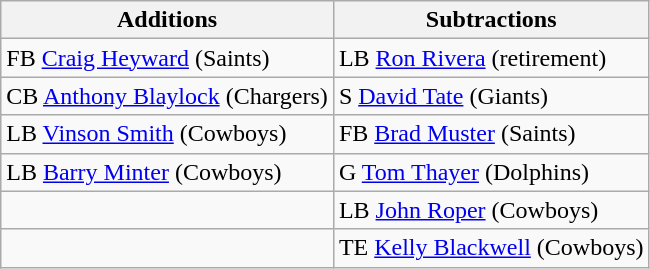<table class="wikitable">
<tr>
<th>Additions</th>
<th>Subtractions</th>
</tr>
<tr>
<td>FB <a href='#'>Craig Heyward</a> (Saints)</td>
<td>LB <a href='#'>Ron Rivera</a> (retirement)</td>
</tr>
<tr>
<td>CB <a href='#'>Anthony Blaylock</a> (Chargers)</td>
<td>S <a href='#'>David Tate</a> (Giants)</td>
</tr>
<tr>
<td>LB <a href='#'>Vinson Smith</a> (Cowboys)</td>
<td>FB <a href='#'>Brad Muster</a> (Saints)</td>
</tr>
<tr>
<td>LB <a href='#'>Barry Minter</a> (Cowboys)</td>
<td>G <a href='#'>Tom Thayer</a> (Dolphins)</td>
</tr>
<tr>
<td></td>
<td>LB <a href='#'>John Roper</a> (Cowboys)</td>
</tr>
<tr>
<td></td>
<td>TE <a href='#'>Kelly Blackwell</a> (Cowboys)</td>
</tr>
</table>
